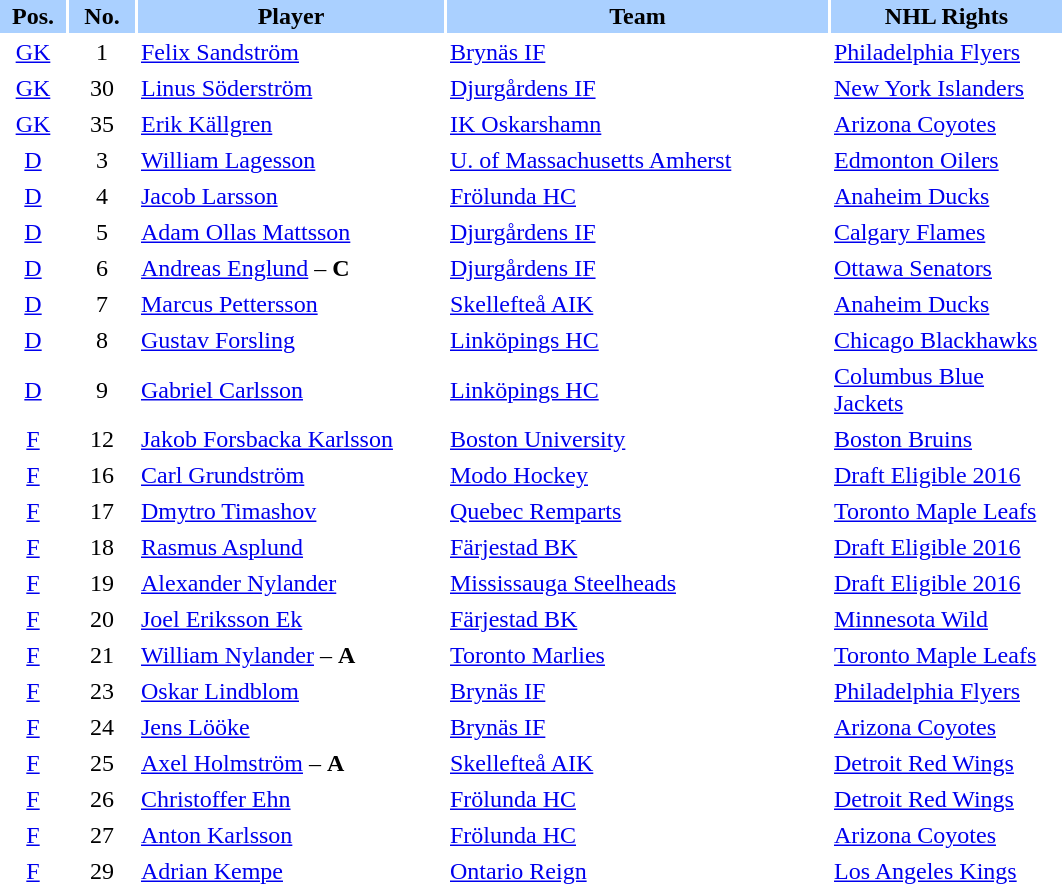<table border="0" cellspacing="2" cellpadding="2">
<tr bgcolor=AAD0FF>
<th width=40>Pos.</th>
<th width=40>No.</th>
<th width=200>Player</th>
<th width=250>Team</th>
<th width=150>NHL Rights</th>
</tr>
<tr>
<td style="text-align:center;"><a href='#'>GK</a></td>
<td style="text-align:center;">1</td>
<td><a href='#'>Felix Sandström</a></td>
<td> <a href='#'>Brynäs IF</a></td>
<td><a href='#'>Philadelphia Flyers</a></td>
</tr>
<tr>
<td style="text-align:center;"><a href='#'>GK</a></td>
<td style="text-align:center;">30</td>
<td><a href='#'>Linus Söderström</a></td>
<td> <a href='#'>Djurgårdens IF</a></td>
<td><a href='#'>New York Islanders</a></td>
</tr>
<tr>
<td style="text-align:center;"><a href='#'>GK</a></td>
<td style="text-align:center;">35</td>
<td><a href='#'>Erik Källgren</a></td>
<td> <a href='#'>IK Oskarshamn</a></td>
<td><a href='#'>Arizona Coyotes</a></td>
</tr>
<tr>
<td style="text-align:center;"><a href='#'>D</a></td>
<td style="text-align:center;">3</td>
<td><a href='#'>William Lagesson</a></td>
<td> <a href='#'>U. of Massachusetts Amherst</a></td>
<td><a href='#'>Edmonton Oilers</a></td>
</tr>
<tr>
<td style="text-align:center;"><a href='#'>D</a></td>
<td style="text-align:center;">4</td>
<td><a href='#'>Jacob Larsson</a></td>
<td> <a href='#'>Frölunda HC</a></td>
<td><a href='#'>Anaheim Ducks</a></td>
</tr>
<tr>
<td style="text-align:center;"><a href='#'>D</a></td>
<td style="text-align:center;">5</td>
<td><a href='#'>Adam Ollas Mattsson</a></td>
<td> <a href='#'>Djurgårdens IF</a></td>
<td><a href='#'>Calgary Flames</a></td>
</tr>
<tr>
<td style="text-align:center;"><a href='#'>D</a></td>
<td style="text-align:center;">6</td>
<td><a href='#'>Andreas Englund</a> – <strong>C</strong></td>
<td> <a href='#'>Djurgårdens IF</a></td>
<td><a href='#'>Ottawa Senators</a></td>
</tr>
<tr>
<td style="text-align:center;"><a href='#'>D</a></td>
<td style="text-align:center;">7</td>
<td><a href='#'>Marcus Pettersson</a></td>
<td> <a href='#'>Skellefteå AIK</a></td>
<td><a href='#'>Anaheim Ducks</a></td>
</tr>
<tr>
<td style="text-align:center;"><a href='#'>D</a></td>
<td style="text-align:center;">8</td>
<td><a href='#'>Gustav Forsling</a></td>
<td> <a href='#'>Linköpings HC</a></td>
<td><a href='#'>Chicago Blackhawks</a></td>
</tr>
<tr>
<td style="text-align:center;"><a href='#'>D</a></td>
<td style="text-align:center;">9</td>
<td><a href='#'>Gabriel Carlsson</a></td>
<td> <a href='#'>Linköpings HC</a></td>
<td><a href='#'>Columbus Blue Jackets</a></td>
</tr>
<tr>
<td style="text-align:center;"><a href='#'>F</a></td>
<td style="text-align:center;">12</td>
<td><a href='#'>Jakob Forsbacka Karlsson</a></td>
<td> <a href='#'>Boston University</a></td>
<td><a href='#'>Boston Bruins</a></td>
</tr>
<tr>
<td style="text-align:center;"><a href='#'>F</a></td>
<td style="text-align:center;">16</td>
<td><a href='#'>Carl Grundström</a></td>
<td> <a href='#'>Modo Hockey</a></td>
<td><a href='#'>Draft Eligible 2016</a></td>
</tr>
<tr>
<td style="text-align:center;"><a href='#'>F</a></td>
<td style="text-align:center;">17</td>
<td><a href='#'>Dmytro Timashov</a></td>
<td> <a href='#'>Quebec Remparts</a></td>
<td><a href='#'>Toronto Maple Leafs</a></td>
</tr>
<tr>
<td style="text-align:center;"><a href='#'>F</a></td>
<td style="text-align:center;">18</td>
<td><a href='#'>Rasmus Asplund</a></td>
<td> <a href='#'>Färjestad BK</a></td>
<td><a href='#'>Draft Eligible 2016</a></td>
</tr>
<tr>
<td style="text-align:center;"><a href='#'>F</a></td>
<td style="text-align:center;">19</td>
<td><a href='#'>Alexander Nylander</a></td>
<td> <a href='#'>Mississauga Steelheads</a></td>
<td><a href='#'>Draft Eligible 2016</a></td>
</tr>
<tr>
<td style="text-align:center;"><a href='#'>F</a></td>
<td style="text-align:center;">20</td>
<td><a href='#'>Joel Eriksson Ek</a></td>
<td> <a href='#'>Färjestad BK</a></td>
<td><a href='#'>Minnesota Wild</a></td>
</tr>
<tr>
<td style="text-align:center;"><a href='#'>F</a></td>
<td style="text-align:center;">21</td>
<td><a href='#'>William Nylander</a> – <strong>A</strong></td>
<td> <a href='#'>Toronto Marlies</a></td>
<td><a href='#'>Toronto Maple Leafs</a></td>
</tr>
<tr>
<td style="text-align:center;"><a href='#'>F</a></td>
<td style="text-align:center;">23</td>
<td><a href='#'>Oskar Lindblom</a></td>
<td> <a href='#'>Brynäs IF</a></td>
<td><a href='#'>Philadelphia Flyers</a></td>
</tr>
<tr>
<td style="text-align:center;"><a href='#'>F</a></td>
<td style="text-align:center;">24</td>
<td><a href='#'>Jens Lööke</a></td>
<td> <a href='#'>Brynäs IF</a></td>
<td><a href='#'>Arizona Coyotes</a></td>
</tr>
<tr>
<td style="text-align:center;"><a href='#'>F</a></td>
<td style="text-align:center;">25</td>
<td><a href='#'>Axel Holmström</a> – <strong>A</strong></td>
<td> <a href='#'>Skellefteå AIK</a></td>
<td><a href='#'>Detroit Red Wings</a></td>
</tr>
<tr>
<td style="text-align:center;"><a href='#'>F</a></td>
<td style="text-align:center;">26</td>
<td><a href='#'>Christoffer Ehn</a></td>
<td> <a href='#'>Frölunda HC</a></td>
<td><a href='#'>Detroit Red Wings</a></td>
</tr>
<tr>
<td style="text-align:center;"><a href='#'>F</a></td>
<td style="text-align:center;">27</td>
<td><a href='#'>Anton Karlsson</a></td>
<td> <a href='#'>Frölunda HC</a></td>
<td><a href='#'>Arizona Coyotes</a></td>
</tr>
<tr>
<td style="text-align:center;"><a href='#'>F</a></td>
<td style="text-align:center;">29</td>
<td><a href='#'>Adrian Kempe</a></td>
<td> <a href='#'>Ontario Reign</a></td>
<td><a href='#'>Los Angeles Kings</a></td>
</tr>
</table>
